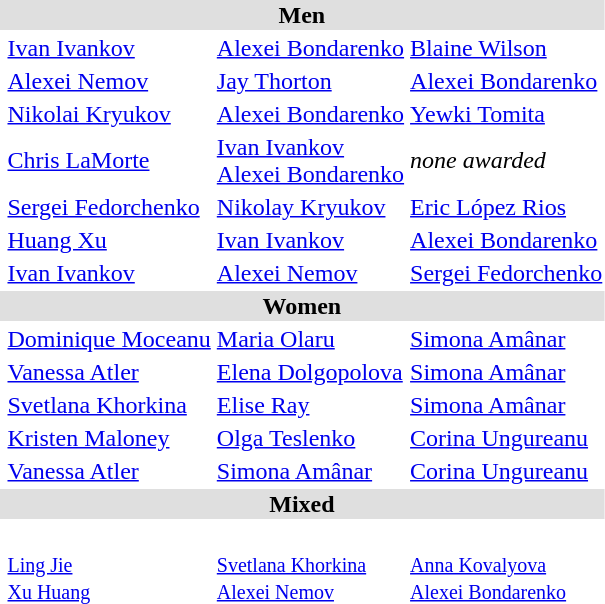<table>
<tr style="background:#dfdfdf;">
<td colspan="4" style="text-align:center;"><strong>Men</strong></td>
</tr>
<tr>
<th scope=row style="text-align:left"><br></th>
<td> <a href='#'>Ivan Ivankov</a></td>
<td> <a href='#'>Alexei Bondarenko</a></td>
<td> <a href='#'>Blaine Wilson</a></td>
</tr>
<tr>
<th scope=row style="text-align:left"><br></th>
<td> <a href='#'>Alexei Nemov</a></td>
<td> <a href='#'>Jay Thorton</a></td>
<td> <a href='#'>Alexei Bondarenko</a></td>
</tr>
<tr>
<th scope=row style="text-align:left"><br></th>
<td> <a href='#'>Nikolai Kryukov</a></td>
<td> <a href='#'>Alexei Bondarenko</a></td>
<td> <a href='#'>Yewki Tomita</a></td>
</tr>
<tr>
<th scope=row style="text-align:left"><br></th>
<td> <a href='#'>Chris LaMorte</a></td>
<td> <a href='#'>Ivan Ivankov</a><br> <a href='#'>Alexei Bondarenko</a></td>
<td><em>none awarded</em></td>
</tr>
<tr>
<th scope=row style="text-align:left"><br></th>
<td> <a href='#'>Sergei Fedorchenko</a></td>
<td> <a href='#'>Nikolay Kryukov</a></td>
<td> <a href='#'>Eric López Rios</a></td>
</tr>
<tr>
<th scope=row style="text-align:left"><br></th>
<td> <a href='#'>Huang Xu</a></td>
<td> <a href='#'>Ivan Ivankov</a></td>
<td> <a href='#'>Alexei Bondarenko</a></td>
</tr>
<tr>
<th scope=row style="text-align:left"><br></th>
<td> <a href='#'>Ivan Ivankov</a></td>
<td> <a href='#'>Alexei Nemov</a></td>
<td> <a href='#'>Sergei Fedorchenko</a></td>
</tr>
<tr style="background:#dfdfdf;">
<td colspan="4" style="text-align:center;"><strong>Women</strong></td>
</tr>
<tr>
<th scope=row style="text-align:left"><br></th>
<td> <a href='#'>Dominique Moceanu</a></td>
<td> <a href='#'>Maria Olaru</a></td>
<td> <a href='#'>Simona Amânar</a></td>
</tr>
<tr>
<th scope=row style="text-align:left"><br></th>
<td> <a href='#'>Vanessa Atler</a></td>
<td> <a href='#'>Elena Dolgopolova</a></td>
<td> <a href='#'>Simona Amânar</a></td>
</tr>
<tr>
<th scope=row style="text-align:left"><br></th>
<td> <a href='#'>Svetlana Khorkina</a></td>
<td> <a href='#'>Elise Ray</a></td>
<td> <a href='#'>Simona Amânar</a></td>
</tr>
<tr>
<th scope=row style="text-align:left"><br></th>
<td> <a href='#'>Kristen Maloney</a></td>
<td> <a href='#'>Olga Teslenko</a></td>
<td> <a href='#'>Corina Ungureanu</a></td>
</tr>
<tr>
<th scope=row style="text-align:left"><br></th>
<td> <a href='#'>Vanessa Atler</a></td>
<td> <a href='#'>Simona Amânar</a></td>
<td> <a href='#'>Corina Ungureanu</a></td>
</tr>
<tr style="background:#dfdfdf;">
<td colspan="4" style="text-align:center;"><strong>Mixed</strong></td>
</tr>
<tr>
<th scope=row style="text-align:left"><br></th>
<td><br><small><a href='#'>Ling Jie</a><br><a href='#'>Xu Huang</a></small></td>
<td><br><small><a href='#'>Svetlana Khorkina</a><br><a href='#'>Alexei Nemov</a></small></td>
<td><br><small><a href='#'>Anna Kovalyova</a><br><a href='#'>Alexei Bondarenko</a></small></td>
</tr>
</table>
